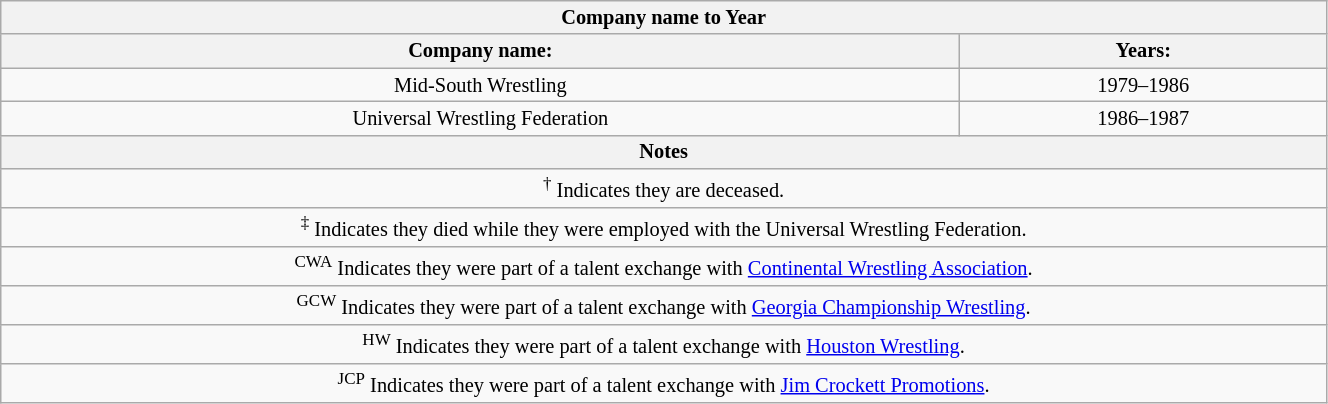<table class="wikitable" width="70%" style="font-size:85%; text-align:center;">
<tr>
<th colspan="2">Company name to Year</th>
</tr>
<tr>
<th>Company name:</th>
<th>Years:</th>
</tr>
<tr>
<td>Mid-South Wrestling</td>
<td>1979–1986</td>
</tr>
<tr>
<td>Universal Wrestling Federation</td>
<td>1986–1987</td>
</tr>
<tr>
<th colspan="2">Notes</th>
</tr>
<tr>
<td colspan="2"><sup>†</sup> Indicates they are deceased.</td>
</tr>
<tr>
<td colspan="2"><sup>‡</sup> Indicates they died while they were employed with the Universal Wrestling Federation.</td>
</tr>
<tr>
<td colspan="2"><sup>CWA</sup> Indicates they were part of a talent exchange with <a href='#'>Continental Wrestling Association</a>.</td>
</tr>
<tr>
<td colspan="2"><sup>GCW</sup> Indicates they were part of a talent exchange with <a href='#'>Georgia Championship Wrestling</a>.</td>
</tr>
<tr>
<td colspan="2"><sup>HW</sup> Indicates they were part of a talent exchange with <a href='#'>Houston Wrestling</a>.</td>
</tr>
<tr>
<td colspan="2"><sup>JCP</sup> Indicates they were part of a talent exchange with <a href='#'>Jim Crockett Promotions</a>.</td>
</tr>
</table>
